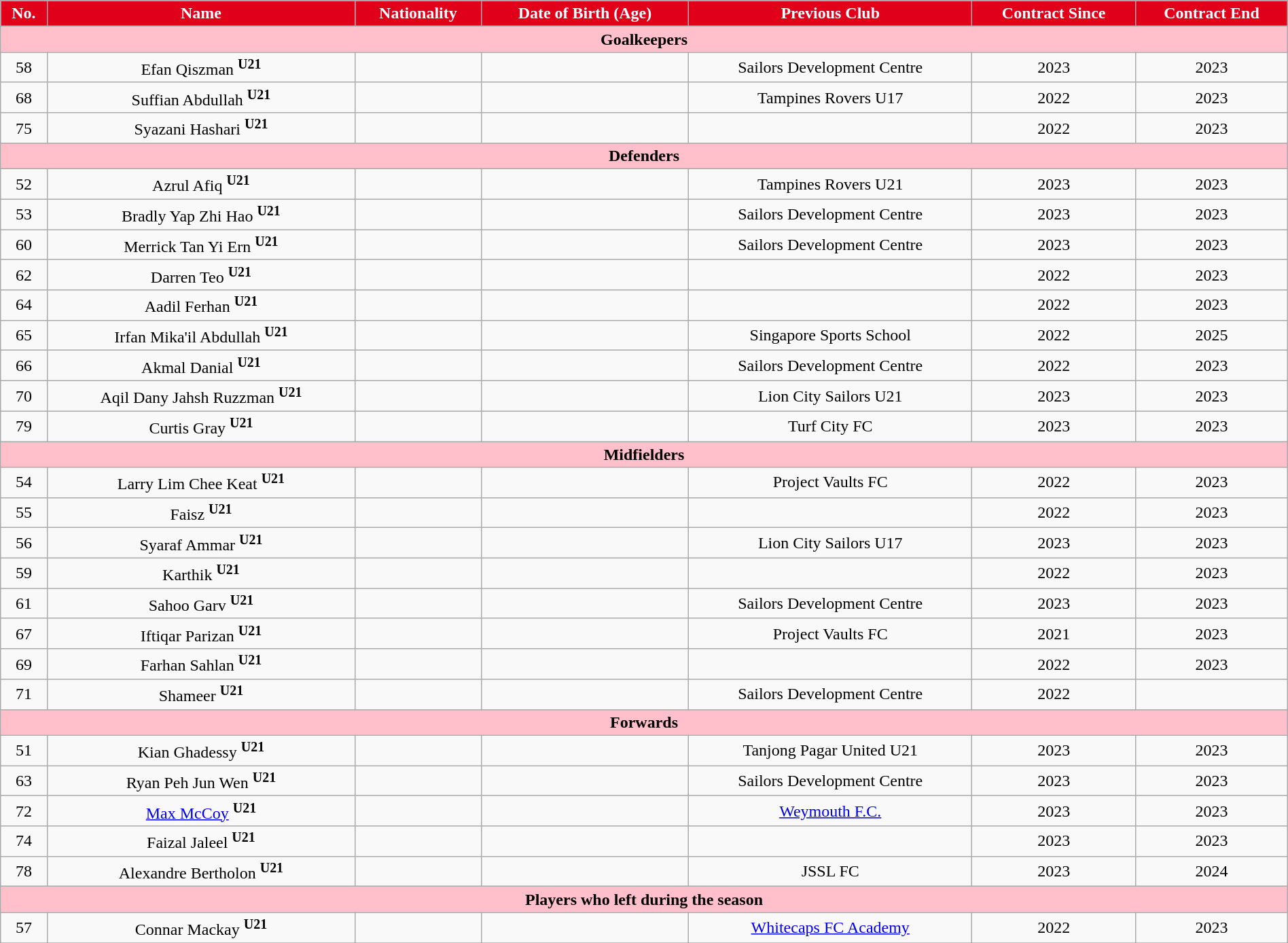<table class="wikitable" style="text-align:center; font-size:100%; width:100%;">
<tr>
<th style="background:#e1001a; color:white; text-align:center;">No.</th>
<th style="background:#e1001a; color:white; text-align:center;">Name</th>
<th style="background:#e1001a; color:white; text-align:center;">Nationality</th>
<th style="background:#e1001a; color:white; text-align:center;">Date of Birth (Age)</th>
<th style="background:#e1001a; color:white; text-align:center;">Previous Club</th>
<th style="background:#e1001a; color:white; text-align:center;">Contract Since</th>
<th style="background:#e1001a; color:white; text-align:center;">Contract End</th>
</tr>
<tr>
<th colspan="8" style="background:pink; color:black; text-align:center;">Goalkeepers</th>
</tr>
<tr>
<td>58</td>
<td>Efan Qiszman <sup><strong>U21</strong></sup></td>
<td></td>
<td></td>
<td> Sailors Development Centre</td>
<td>2023</td>
<td>2023</td>
</tr>
<tr>
<td>68</td>
<td>Suffian Abdullah <sup><strong>U21</strong></sup></td>
<td></td>
<td></td>
<td> Tampines Rovers U17</td>
<td>2022</td>
<td>2023</td>
</tr>
<tr>
<td>75</td>
<td>Syazani Hashari <sup><strong>U21</strong></sup></td>
<td></td>
<td></td>
<td></td>
<td>2022</td>
<td>2023</td>
</tr>
<tr>
<th colspan="8" style="background:pink; color:black; text-align:center;">Defenders</th>
</tr>
<tr>
<td>52</td>
<td>Azrul Afiq <sup><strong>U21</strong></sup></td>
<td></td>
<td></td>
<td> Tampines Rovers U21</td>
<td>2023</td>
<td>2023</td>
</tr>
<tr>
<td>53</td>
<td>Bradly Yap Zhi Hao <sup><strong>U21</strong></sup></td>
<td></td>
<td></td>
<td> Sailors Development Centre</td>
<td>2023</td>
<td>2023</td>
</tr>
<tr>
<td>60</td>
<td>Merrick Tan Yi Ern <sup><strong>U21</strong></sup></td>
<td></td>
<td></td>
<td> Sailors Development Centre</td>
<td>2023</td>
<td>2023</td>
</tr>
<tr>
<td>62</td>
<td>Darren Teo <sup><strong>U21</strong></sup></td>
<td></td>
<td></td>
<td></td>
<td>2022</td>
<td>2023</td>
</tr>
<tr>
<td>64</td>
<td>Aadil Ferhan <sup><strong>U21</strong></sup></td>
<td></td>
<td></td>
<td></td>
<td>2022</td>
<td>2023</td>
</tr>
<tr>
<td>65</td>
<td>Irfan Mika'il Abdullah <sup><strong>U21</strong></sup></td>
<td></td>
<td></td>
<td> Singapore Sports School</td>
<td>2022</td>
<td>2025</td>
</tr>
<tr>
<td>66</td>
<td>Akmal Danial <sup><strong>U21</strong></sup></td>
<td></td>
<td></td>
<td> Sailors Development Centre</td>
<td>2022</td>
<td>2023</td>
</tr>
<tr>
<td>70</td>
<td>Aqil Dany Jahsh Ruzzman <sup><strong>U21</strong></sup></td>
<td></td>
<td></td>
<td> Lion City Sailors U21</td>
<td>2023</td>
<td>2023</td>
</tr>
<tr>
<td>79</td>
<td>Curtis Gray <sup><strong>U21</strong></sup></td>
<td></td>
<td></td>
<td> Turf City FC</td>
<td>2023</td>
<td>2023</td>
</tr>
<tr>
<th colspan="8" style="background:pink; color:black; text-align:center;">Midfielders</th>
</tr>
<tr>
<td>54</td>
<td>Larry Lim Chee Keat <sup><strong>U21</strong></sup></td>
<td></td>
<td></td>
<td> Project Vaults FC</td>
<td>2022</td>
<td>2023</td>
</tr>
<tr>
<td>55</td>
<td>Faisz <sup><strong>U21</strong></sup></td>
<td></td>
<td></td>
<td></td>
<td>2022</td>
<td>2023</td>
</tr>
<tr>
<td>56</td>
<td>Syaraf Ammar <sup><strong>U21</strong></sup></td>
<td></td>
<td></td>
<td> Lion City Sailors U17</td>
<td>2023</td>
<td>2023</td>
</tr>
<tr>
<td>59</td>
<td>Karthik <sup><strong>U21</strong></sup></td>
<td></td>
<td></td>
<td></td>
<td>2022</td>
<td>2023</td>
</tr>
<tr>
<td>61</td>
<td>Sahoo Garv <sup><strong>U21</strong></sup></td>
<td></td>
<td></td>
<td> Sailors Development Centre</td>
<td>2023</td>
<td>2023</td>
</tr>
<tr>
<td>67</td>
<td>Iftiqar Parizan <sup><strong>U21</strong></sup></td>
<td></td>
<td></td>
<td> Project Vaults FC</td>
<td>2021</td>
<td>2023</td>
</tr>
<tr>
<td>69</td>
<td>Farhan Sahlan <sup><strong>U21</strong></sup></td>
<td></td>
<td></td>
<td></td>
<td>2022</td>
<td>2023</td>
</tr>
<tr>
<td>71</td>
<td>Shameer <sup><strong>U21</strong></sup></td>
<td></td>
<td></td>
<td> Sailors Development Centre</td>
<td>2022</td>
<td></td>
</tr>
<tr>
<th colspan="8" style="background:pink; color:black; text-align:center;">Forwards</th>
</tr>
<tr>
<td>51</td>
<td>Kian Ghadessy <sup><strong>U21</strong></sup></td>
<td></td>
<td></td>
<td> Tanjong Pagar United U21</td>
<td>2023</td>
<td>2023</td>
</tr>
<tr>
<td>63</td>
<td>Ryan Peh Jun Wen <sup><strong>U21</strong></sup></td>
<td></td>
<td></td>
<td> Sailors Development Centre</td>
<td>2023</td>
<td>2023</td>
</tr>
<tr>
<td>72</td>
<td><a href='#'>Max McCoy</a> <sup><strong>U21</strong></sup></td>
<td></td>
<td></td>
<td> <a href='#'>Weymouth F.C.</a></td>
<td>2023</td>
<td>2023</td>
</tr>
<tr>
<td>74</td>
<td>Faizal Jaleel <sup><strong>U21</strong></sup></td>
<td></td>
<td></td>
<td></td>
<td>2023</td>
<td>2023</td>
</tr>
<tr>
<td>78</td>
<td>Alexandre Bertholon  <sup><strong>U21</strong></sup></td>
<td></td>
<td></td>
<td> JSSL FC</td>
<td>2023</td>
<td>2024</td>
</tr>
<tr>
<th colspan="8" style="background:pink; color:black; text-align:center;">Players who left during the season</th>
</tr>
<tr>
<td>57</td>
<td>Connar Mackay <sup><strong>U21</strong></sup></td>
<td></td>
<td></td>
<td> <a href='#'>Whitecaps FC Academy</a></td>
<td>2022</td>
<td>2023</td>
</tr>
<tr>
</tr>
</table>
